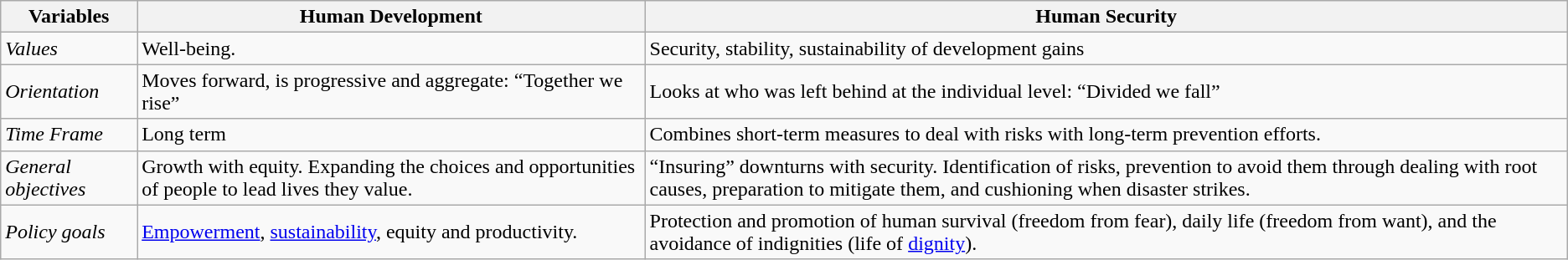<table class="wikitable">
<tr>
<th>Variables</th>
<th>Human Development</th>
<th>Human Security</th>
</tr>
<tr>
<td><em>Values</em></td>
<td>Well-being.</td>
<td>Security, stability, sustainability of development gains</td>
</tr>
<tr>
<td><em>Orientation</em></td>
<td>Moves forward, is progressive and aggregate: “Together we rise”</td>
<td>Looks at who was left behind at the individual level: “Divided we fall”</td>
</tr>
<tr>
<td><em>Time Frame</em></td>
<td>Long term</td>
<td>Combines short-term measures to deal with risks with long-term prevention efforts.</td>
</tr>
<tr>
<td><em>General objectives</em></td>
<td>Growth with equity. Expanding the choices and opportunities of people to lead lives they value.</td>
<td>“Insuring” downturns with security. Identification of risks, prevention to avoid them through dealing with root causes, preparation to mitigate them, and cushioning when disaster strikes.</td>
</tr>
<tr>
<td><em>Policy goals</em></td>
<td><a href='#'>Empowerment</a>, <a href='#'>sustainability</a>, equity and productivity.</td>
<td>Protection and promotion of human survival (freedom from fear), daily life (freedom from want), and the avoidance of indignities (life of <a href='#'>dignity</a>).</td>
</tr>
</table>
